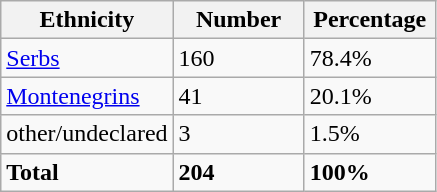<table class="wikitable">
<tr>
<th width="100px">Ethnicity</th>
<th width="80px">Number</th>
<th width="80px">Percentage</th>
</tr>
<tr>
<td><a href='#'>Serbs</a></td>
<td>160</td>
<td>78.4%</td>
</tr>
<tr>
<td><a href='#'>Montenegrins</a></td>
<td>41</td>
<td>20.1%</td>
</tr>
<tr>
<td>other/undeclared</td>
<td>3</td>
<td>1.5%</td>
</tr>
<tr>
<td><strong>Total</strong></td>
<td><strong>204</strong></td>
<td><strong>100%</strong></td>
</tr>
</table>
